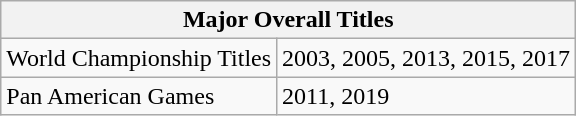<table class="wikitable">
<tr>
<th colspan="2">Major Overall Titles</th>
</tr>
<tr>
<td>World Championship Titles</td>
<td>2003, 2005, 2013, 2015, 2017</td>
</tr>
<tr>
<td>Pan American Games</td>
<td>2011, 2019</td>
</tr>
</table>
